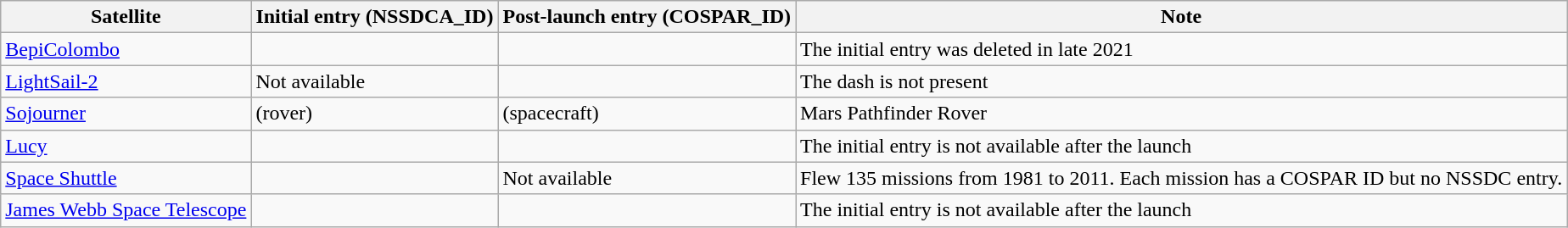<table class="wikitable">
<tr>
<th>Satellite</th>
<th>Initial entry (NSSDCA_ID)</th>
<th>Post-launch entry (COSPAR_ID)</th>
<th>Note</th>
</tr>
<tr>
<td><a href='#'>BepiColombo</a></td>
<td></td>
<td></td>
<td>The initial entry was deleted in late 2021</td>
</tr>
<tr>
<td><a href='#'>LightSail-2</a></td>
<td>Not available</td>
<td></td>
<td>The dash is not present</td>
</tr>
<tr>
<td><a href='#'>Sojourner</a></td>
<td> (rover)</td>
<td> (spacecraft)</td>
<td>Mars Pathfinder Rover</td>
</tr>
<tr>
<td><a href='#'>Lucy</a></td>
<td></td>
<td></td>
<td>The initial entry is not available after the launch</td>
</tr>
<tr>
<td><a href='#'>Space Shuttle</a></td>
<td></td>
<td>Not available</td>
<td>Flew 135 missions from 1981 to 2011. Each mission has a COSPAR ID but no NSSDC entry.</td>
</tr>
<tr>
<td><a href='#'>James Webb Space Telescope</a></td>
<td></td>
<td></td>
<td>The initial entry is not available after the launch</td>
</tr>
</table>
